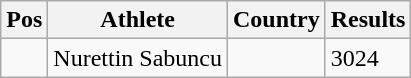<table class="wikitable">
<tr>
<th>Pos</th>
<th>Athlete</th>
<th>Country</th>
<th>Results</th>
</tr>
<tr>
<td align="center"></td>
<td>Nurettin Sabuncu</td>
<td></td>
<td>3024</td>
</tr>
</table>
